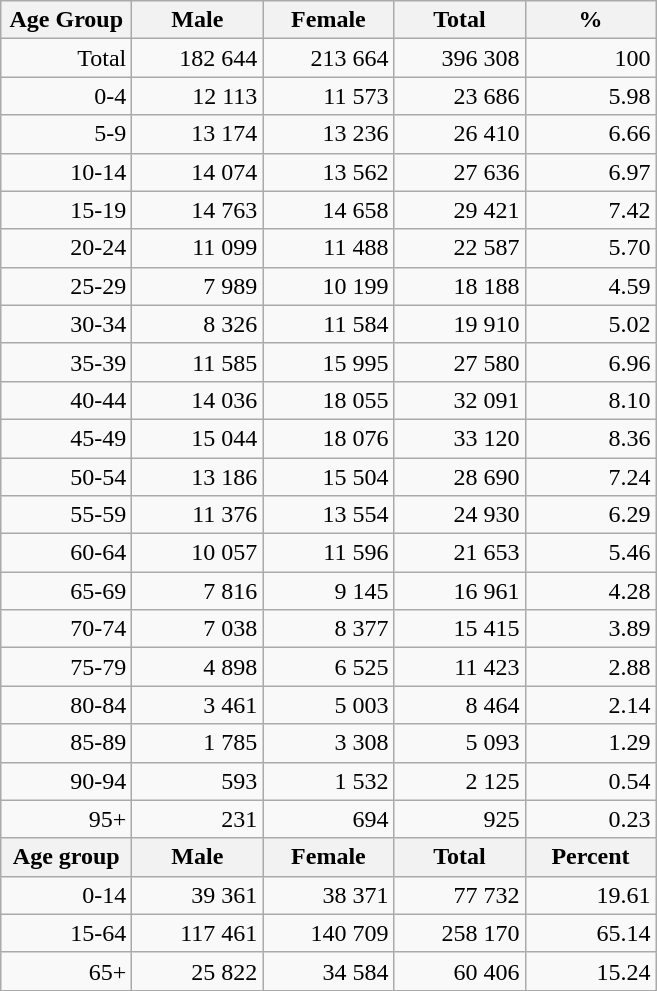<table class="wikitable">
<tr>
<th width="80pt">Age Group</th>
<th width="80pt">Male</th>
<th width="80pt">Female</th>
<th width="80pt">Total</th>
<th width="80pt">%</th>
</tr>
<tr>
<td align="right">Total</td>
<td align="right">182 644</td>
<td align="right">213 664</td>
<td align="right">396 308</td>
<td align="right">100</td>
</tr>
<tr>
<td align="right">0-4</td>
<td align="right">12 113</td>
<td align="right">11 573</td>
<td align="right">23 686</td>
<td align="right">5.98</td>
</tr>
<tr>
<td align="right">5-9</td>
<td align="right">13 174</td>
<td align="right">13 236</td>
<td align="right">26 410</td>
<td align="right">6.66</td>
</tr>
<tr>
<td align="right">10-14</td>
<td align="right">14 074</td>
<td align="right">13 562</td>
<td align="right">27 636</td>
<td align="right">6.97</td>
</tr>
<tr>
<td align="right">15-19</td>
<td align="right">14 763</td>
<td align="right">14 658</td>
<td align="right">29 421</td>
<td align="right">7.42</td>
</tr>
<tr>
<td align="right">20-24</td>
<td align="right">11 099</td>
<td align="right">11 488</td>
<td align="right">22 587</td>
<td align="right">5.70</td>
</tr>
<tr>
<td align="right">25-29</td>
<td align="right">7 989</td>
<td align="right">10 199</td>
<td align="right">18 188</td>
<td align="right">4.59</td>
</tr>
<tr>
<td align="right">30-34</td>
<td align="right">8 326</td>
<td align="right">11 584</td>
<td align="right">19 910</td>
<td align="right">5.02</td>
</tr>
<tr>
<td align="right">35-39</td>
<td align="right">11 585</td>
<td align="right">15 995</td>
<td align="right">27 580</td>
<td align="right">6.96</td>
</tr>
<tr>
<td align="right">40-44</td>
<td align="right">14 036</td>
<td align="right">18 055</td>
<td align="right">32 091</td>
<td align="right">8.10</td>
</tr>
<tr>
<td align="right">45-49</td>
<td align="right">15 044</td>
<td align="right">18 076</td>
<td align="right">33 120</td>
<td align="right">8.36</td>
</tr>
<tr>
<td align="right">50-54</td>
<td align="right">13 186</td>
<td align="right">15 504</td>
<td align="right">28 690</td>
<td align="right">7.24</td>
</tr>
<tr>
<td align="right">55-59</td>
<td align="right">11 376</td>
<td align="right">13 554</td>
<td align="right">24 930</td>
<td align="right">6.29</td>
</tr>
<tr>
<td align="right">60-64</td>
<td align="right">10 057</td>
<td align="right">11 596</td>
<td align="right">21 653</td>
<td align="right">5.46</td>
</tr>
<tr>
<td align="right">65-69</td>
<td align="right">7 816</td>
<td align="right">9 145</td>
<td align="right">16 961</td>
<td align="right">4.28</td>
</tr>
<tr>
<td align="right">70-74</td>
<td align="right">7 038</td>
<td align="right">8 377</td>
<td align="right">15 415</td>
<td align="right">3.89</td>
</tr>
<tr>
<td align="right">75-79</td>
<td align="right">4 898</td>
<td align="right">6 525</td>
<td align="right">11 423</td>
<td align="right">2.88</td>
</tr>
<tr>
<td align="right">80-84</td>
<td align="right">3 461</td>
<td align="right">5 003</td>
<td align="right">8 464</td>
<td align="right">2.14</td>
</tr>
<tr>
<td align="right">85-89</td>
<td align="right">1 785</td>
<td align="right">3 308</td>
<td align="right">5 093</td>
<td align="right">1.29</td>
</tr>
<tr>
<td align="right">90-94</td>
<td align="right">593</td>
<td align="right">1 532</td>
<td align="right">2 125</td>
<td align="right">0.54</td>
</tr>
<tr>
<td align="right">95+</td>
<td align="right">231</td>
<td align="right">694</td>
<td align="right">925</td>
<td align="right">0.23</td>
</tr>
<tr>
<th width="50">Age group</th>
<th width="80pt">Male</th>
<th width="80">Female</th>
<th width="80">Total</th>
<th width="50">Percent</th>
</tr>
<tr>
<td align="right">0-14</td>
<td align="right">39 361</td>
<td align="right">38 371</td>
<td align="right">77 732</td>
<td align="right">19.61</td>
</tr>
<tr>
<td align="right">15-64</td>
<td align="right">117 461</td>
<td align="right">140 709</td>
<td align="right">258 170</td>
<td align="right">65.14</td>
</tr>
<tr>
<td align="right">65+</td>
<td align="right">25 822</td>
<td align="right">34 584</td>
<td align="right">60 406</td>
<td align="right">15.24</td>
</tr>
<tr>
</tr>
</table>
